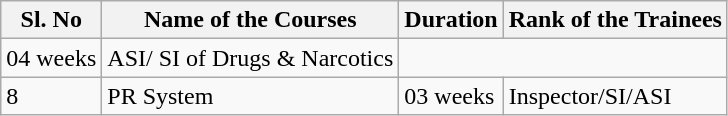<table class="wikitable">
<tr>
<th>Sl. No</th>
<th>Name of the Courses</th>
<th>Duration</th>
<th>Rank of the Trainees</th>
</tr>
<tr>
<td>04 weeks</td>
<td>ASI/ SI of Drugs & Narcotics</td>
</tr>
<tr>
<td>8</td>
<td>PR System</td>
<td>03 weeks</td>
<td>Inspector/SI/ASI</td>
</tr>
</table>
